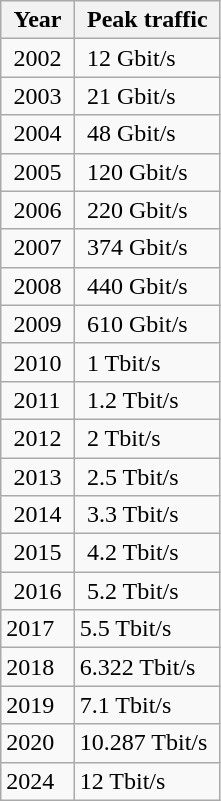<table class="wikitable">
<tr>
<th style="padding-left: 0.5em; padding-right: 0.5em;">Year</th>
<th style="padding-left: 0.5em; padding-right: 0.5em;">Peak traffic</th>
</tr>
<tr>
<td style="padding-left: 0.5em; padding-right: 0.5em;">2002</td>
<td style="padding-left: 0.5em; padding-right: 0.5em;">12 Gbit/s</td>
</tr>
<tr>
<td style="padding-left: 0.5em; padding-right: 0.5em;">2003</td>
<td style="padding-left: 0.5em; padding-right: 0.5em;">21 Gbit/s</td>
</tr>
<tr>
<td style="padding-left: 0.5em; padding-right: 0.5em;">2004</td>
<td style="padding-left: 0.5em; padding-right: 0.5em;">48 Gbit/s</td>
</tr>
<tr>
<td style="padding-left: 0.5em; padding-right: 0.5em;">2005</td>
<td style="padding-left: 0.5em; padding-right: 0.5em;">120 Gbit/s</td>
</tr>
<tr>
<td style="padding-left: 0.5em; padding-right: 0.5em;">2006</td>
<td style="padding-left: 0.5em; padding-right: 0.5em;">220 Gbit/s</td>
</tr>
<tr>
<td style="padding-left: 0.5em; padding-right: 0.5em;">2007</td>
<td style="padding-left: 0.5em; padding-right: 0.5em;">374 Gbit/s</td>
</tr>
<tr>
<td style="padding-left: 0.5em; padding-right: 0.5em;">2008</td>
<td style="padding-left: 0.5em; padding-right: 0.5em;">440 Gbit/s</td>
</tr>
<tr>
<td style="padding-left: 0.5em; padding-right: 0.5em;">2009</td>
<td style="padding-left: 0.5em; padding-right: 0.5em;">610 Gbit/s</td>
</tr>
<tr>
<td style="padding-left: 0.5em; padding-right: 0.5em;">2010</td>
<td style="padding-left: 0.5em; padding-right: 0.5em;">1 Tbit/s</td>
</tr>
<tr>
<td style="padding-left: 0.5em; padding-right: 0.5em;">2011</td>
<td style="padding-left: 0.5em; padding-right: 0.5em;">1.2 Tbit/s</td>
</tr>
<tr>
<td style="padding-left: 0.5em; padding-right: 0.5em;">2012</td>
<td style="padding-left: 0.5em; padding-right: 0.5em;">2 Tbit/s</td>
</tr>
<tr>
<td style="padding-left: 0.5em; padding-right: 0.5em;">2013</td>
<td style="padding-left: 0.5em; padding-right: 0.5em;">2.5 Tbit/s</td>
</tr>
<tr>
<td style="padding-left: 0.5em; padding-right: 0.5em;">2014</td>
<td style="padding-left: 0.5em; padding-right: 0.5em;">3.3 Tbit/s</td>
</tr>
<tr>
<td style="padding-left: 0.5em; padding-right: 0.5em;">2015</td>
<td style="padding-left: 0.5em; padding-right: 0.5em;">4.2 Tbit/s</td>
</tr>
<tr>
<td style="padding-left: 0.5em; padding-right: 0.5em;">2016</td>
<td style="padding-left: 0.5em; padding-right: 0.5em;">5.2 Tbit/s</td>
</tr>
<tr>
<td>2017</td>
<td>5.5 Tbit/s</td>
</tr>
<tr>
<td>2018</td>
<td>6.322 Tbit/s</td>
</tr>
<tr>
<td>2019</td>
<td>7.1 Tbit/s</td>
</tr>
<tr>
<td>2020</td>
<td>10.287 Tbit/s</td>
</tr>
<tr>
<td>2024</td>
<td>12 Tbit/s</td>
</tr>
</table>
